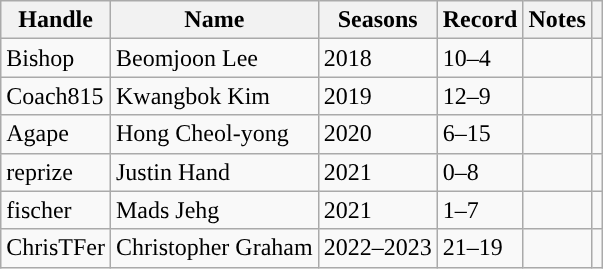<table class="wikitable">
<tr>
<th style="background:#">Handle</th>
<th style="background:#">Name</th>
<th style="background:#">Seasons</th>
<th style="background:#">Record</th>
<th style="background:#">Notes</th>
<th style="background:#"></th>
</tr>
<tr>
<td>Bishop</td>
<td>Beomjoon Lee</td>
<td>2018</td>
<td>10–4 </td>
<td></td>
<td></td>
</tr>
<tr>
<td>Coach815</td>
<td>Kwangbok Kim</td>
<td>2019</td>
<td>12–9 </td>
<td></td>
<td></td>
</tr>
<tr>
<td>Agape</td>
<td>Hong Cheol-yong</td>
<td>2020</td>
<td>6–15 </td>
<td></td>
<td></td>
</tr>
<tr>
<td>reprize</td>
<td>Justin Hand</td>
<td>2021</td>
<td>0–8 </td>
<td></td>
<td></td>
</tr>
<tr>
<td>fischer</td>
<td>Mads Jehg</td>
<td>2021</td>
<td>1–7 </td>
<td></td>
<td></td>
</tr>
<tr>
<td>ChrisTFer</td>
<td>Christopher Graham</td>
<td>2022–2023</td>
<td>21–19 </td>
<td></td>
<td></td>
</tr>
</table>
